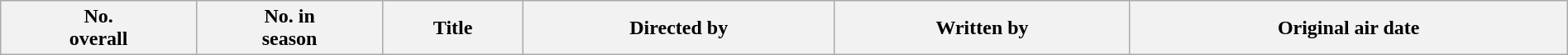<table class="wikitable plainrowheaders" style="width:100%; style="background:#fff;">
<tr>
<th style="background:#;">No.<br>overall</th>
<th style="background:#;">No. in<br>season</th>
<th style="background:#;">Title</th>
<th style="background:#;">Directed by</th>
<th style="background:#;">Written by</th>
<th style="background:#;">Original air date<br>





</th>
</tr>
</table>
